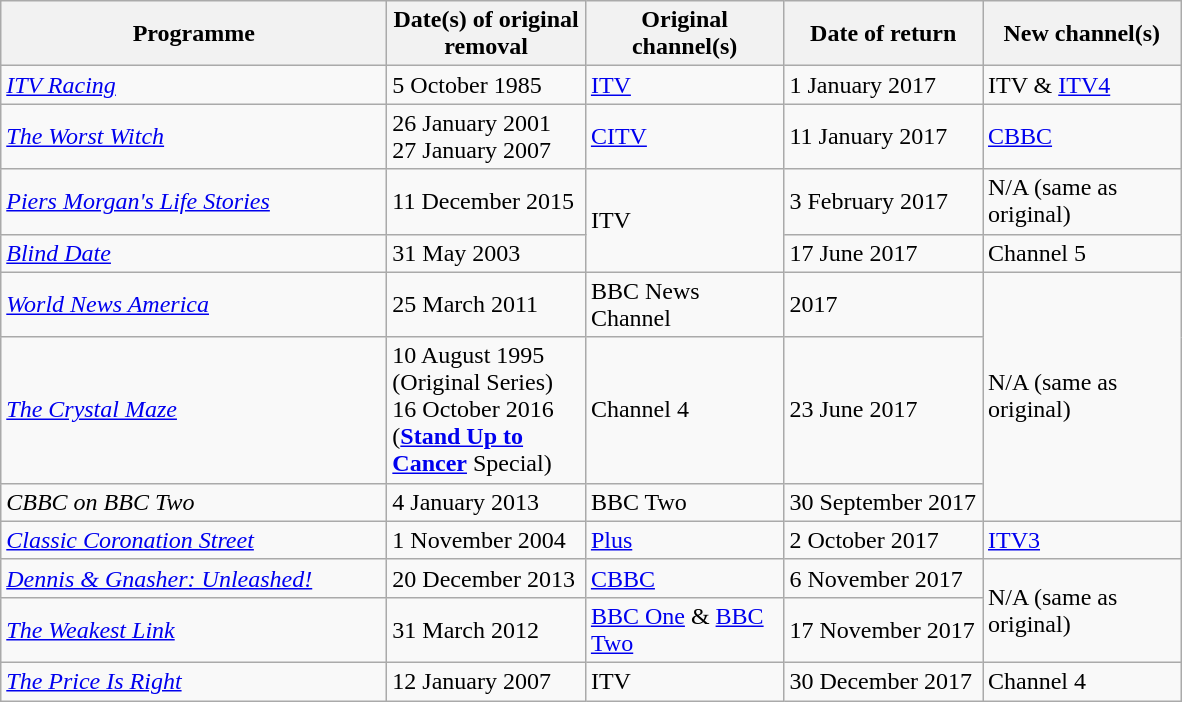<table class="wikitable">
<tr>
<th width=250>Programme</th>
<th width=125>Date(s) of original removal</th>
<th width=125>Original channel(s)</th>
<th width=125>Date of return</th>
<th width=125>New channel(s)</th>
</tr>
<tr>
<td><em><a href='#'>ITV Racing</a></em></td>
<td>5 October 1985</td>
<td><a href='#'>ITV</a></td>
<td>1 January 2017</td>
<td>ITV & <a href='#'>ITV4</a></td>
</tr>
<tr>
<td><em><a href='#'>The Worst Witch</a></em></td>
<td>26 January 2001<br>27 January 2007</td>
<td><a href='#'>CITV</a></td>
<td>11 January 2017</td>
<td><a href='#'>CBBC</a></td>
</tr>
<tr>
<td><em><a href='#'>Piers Morgan's Life Stories</a></em></td>
<td>11 December 2015</td>
<td rowspan=2>ITV</td>
<td>3 February 2017</td>
<td>N/A (same as original)</td>
</tr>
<tr>
<td><em><a href='#'>Blind Date</a></em></td>
<td>31 May 2003</td>
<td>17 June 2017</td>
<td>Channel 5</td>
</tr>
<tr>
<td><em><a href='#'>World News America</a></em></td>
<td>25 March 2011</td>
<td>BBC News Channel</td>
<td>2017</td>
<td rowspan=3>N/A (same as original)</td>
</tr>
<tr>
<td><em><a href='#'>The Crystal Maze</a></em></td>
<td>10 August 1995 (Original Series)<br>16 October 2016 (<strong><a href='#'>Stand Up to Cancer</a></strong> Special)</td>
<td>Channel 4</td>
<td>23 June 2017</td>
</tr>
<tr>
<td><em>CBBC on BBC Two</em></td>
<td>4 January 2013</td>
<td>BBC Two</td>
<td>30 September 2017</td>
</tr>
<tr>
<td><em><a href='#'>Classic Coronation Street</a></em></td>
<td>1 November 2004</td>
<td><a href='#'>Plus</a></td>
<td>2 October 2017</td>
<td><a href='#'>ITV3</a></td>
</tr>
<tr>
<td><em><a href='#'>Dennis & Gnasher: Unleashed!</a></em></td>
<td>20 December 2013</td>
<td><a href='#'>CBBC</a></td>
<td>6 November 2017</td>
<td rowspan=2>N/A (same as original)</td>
</tr>
<tr>
<td><em><a href='#'>The Weakest Link</a></em></td>
<td>31 March 2012</td>
<td><a href='#'>BBC One</a> & <a href='#'>BBC Two</a></td>
<td>17 November 2017</td>
</tr>
<tr>
<td><em><a href='#'>The Price Is Right</a></em></td>
<td>12 January 2007</td>
<td>ITV</td>
<td>30 December 2017</td>
<td>Channel 4</td>
</tr>
</table>
